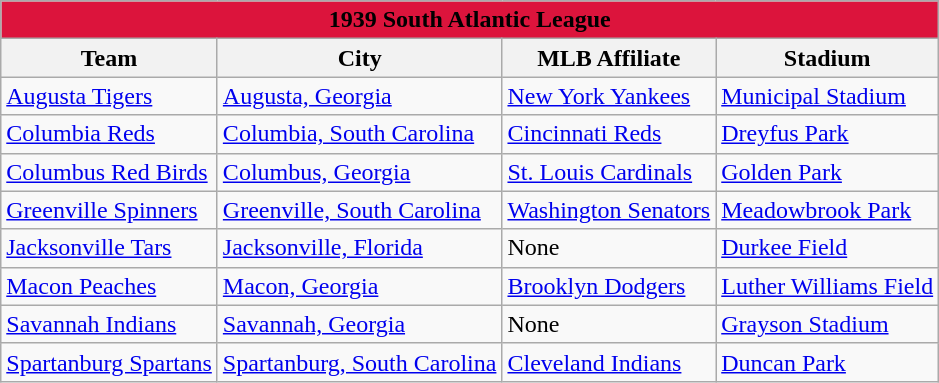<table class="wikitable" style="width:auto">
<tr>
<td bgcolor="#DC143C" align="center" colspan="7"><strong><span>1939 South Atlantic League</span></strong></td>
</tr>
<tr>
<th>Team</th>
<th>City</th>
<th>MLB Affiliate</th>
<th>Stadium</th>
</tr>
<tr>
<td><a href='#'>Augusta Tigers</a></td>
<td><a href='#'>Augusta, Georgia</a></td>
<td><a href='#'>New York Yankees</a></td>
<td><a href='#'>Municipal Stadium</a></td>
</tr>
<tr>
<td><a href='#'>Columbia Reds</a></td>
<td><a href='#'>Columbia, South Carolina</a></td>
<td><a href='#'>Cincinnati Reds</a></td>
<td><a href='#'>Dreyfus Park</a></td>
</tr>
<tr>
<td><a href='#'>Columbus Red Birds</a></td>
<td><a href='#'>Columbus, Georgia</a></td>
<td><a href='#'>St. Louis Cardinals</a></td>
<td><a href='#'>Golden Park</a></td>
</tr>
<tr>
<td><a href='#'>Greenville Spinners</a></td>
<td><a href='#'>Greenville, South Carolina</a></td>
<td><a href='#'>Washington Senators</a></td>
<td><a href='#'>Meadowbrook Park</a></td>
</tr>
<tr>
<td><a href='#'>Jacksonville Tars</a></td>
<td><a href='#'>Jacksonville, Florida</a></td>
<td>None</td>
<td><a href='#'>Durkee Field</a></td>
</tr>
<tr>
<td><a href='#'>Macon Peaches</a></td>
<td><a href='#'>Macon, Georgia</a></td>
<td><a href='#'>Brooklyn Dodgers</a></td>
<td><a href='#'>Luther Williams Field</a></td>
</tr>
<tr>
<td><a href='#'>Savannah Indians</a></td>
<td><a href='#'>Savannah, Georgia</a></td>
<td>None</td>
<td><a href='#'>Grayson Stadium</a></td>
</tr>
<tr>
<td><a href='#'>Spartanburg Spartans</a></td>
<td><a href='#'>Spartanburg, South Carolina</a></td>
<td><a href='#'>Cleveland Indians</a></td>
<td><a href='#'>Duncan Park</a></td>
</tr>
</table>
